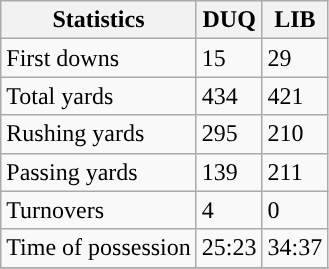<table class="wikitable">
<tr>
<th>Statistics</th>
<th>DUQ</th>
<th>LIB</th>
</tr>
<tr>
<td>First downs</td>
<td>15</td>
<td>29</td>
</tr>
<tr>
<td>Total yards</td>
<td>434</td>
<td>421</td>
</tr>
<tr>
<td>Rushing yards</td>
<td>295</td>
<td>210</td>
</tr>
<tr>
<td>Passing yards</td>
<td>139</td>
<td>211</td>
</tr>
<tr>
<td>Turnovers</td>
<td>4</td>
<td>0</td>
</tr>
<tr>
<td>Time of possession</td>
<td>25:23</td>
<td>34:37</td>
</tr>
<tr>
</tr>
</table>
